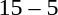<table style="text-align:center">
<tr>
<th width=200></th>
<th width=100></th>
<th width=200></th>
</tr>
<tr>
<td align=right><strong></strong></td>
<td>15 – 5</td>
<td align=left></td>
</tr>
</table>
